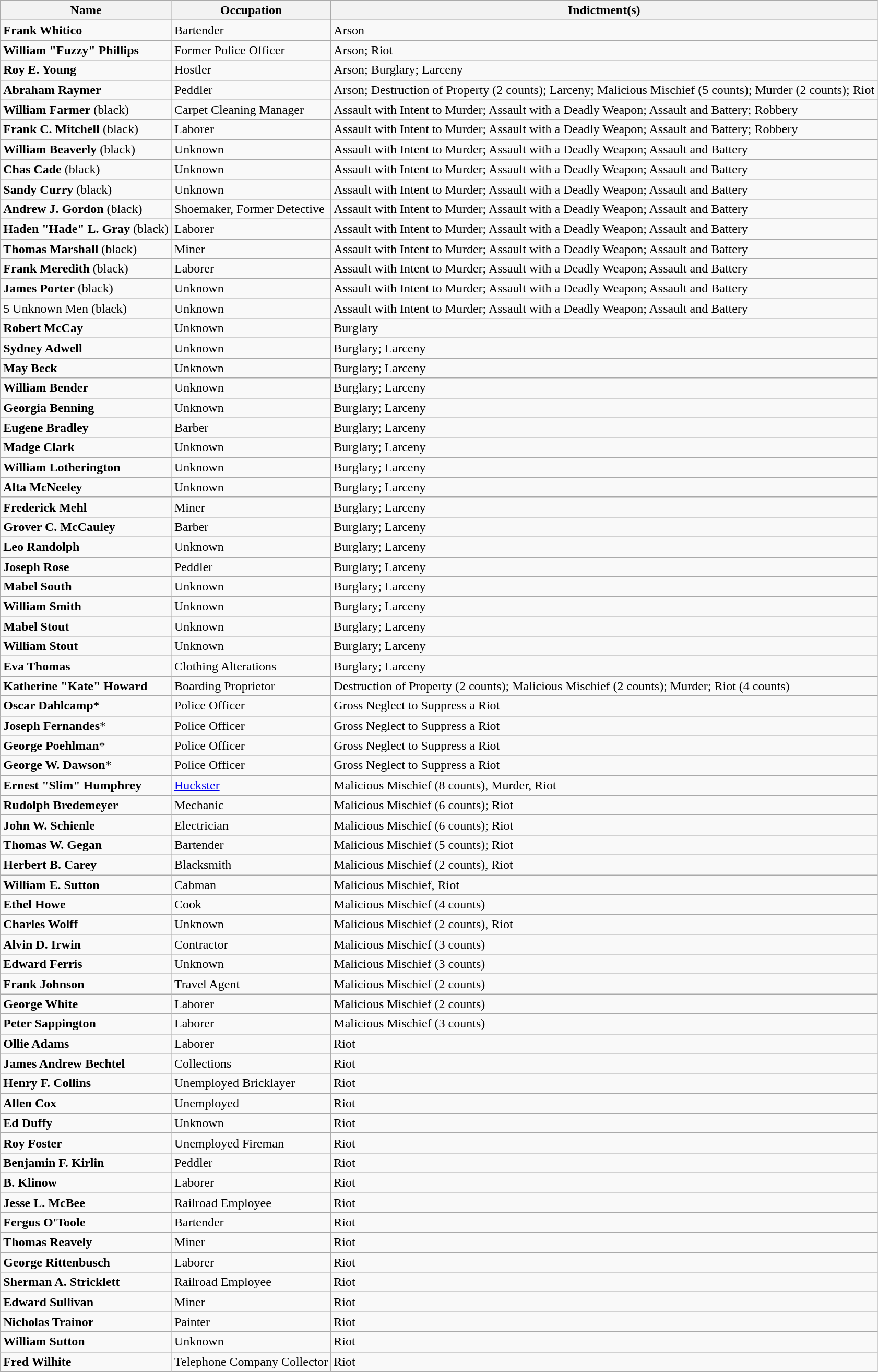<table class="wikitable sortable">
<tr>
<th scope="col">Name</th>
<th scope="col">Occupation</th>
<th scope="col">Indictment(s)<br></th>
</tr>
<tr>
<td style="white-space: nowrap;"><strong>Frank Whitico</strong></td>
<td style="white-space: nowrap;">Bartender</td>
<td>Arson</td>
</tr>
<tr>
<td style="white-space: nowrap;"><strong>William "Fuzzy" Phillips</strong></td>
<td style="white-space: nowrap;">Former Police Officer</td>
<td>Arson; Riot</td>
</tr>
<tr>
<td style="white-space: nowrap;"><strong>Roy E. Young</strong></td>
<td style="white-space: nowrap;">Hostler</td>
<td>Arson; Burglary; Larceny</td>
</tr>
<tr>
<td style="white-space: nowrap;"><strong>Abraham Raymer</strong></td>
<td style="white-space: nowrap;">Peddler</td>
<td>Arson; Destruction of Property (2 counts); Larceny; Malicious Mischief (5 counts); Murder (2 counts); Riot</td>
</tr>
<tr>
<td style="white-space: nowrap;"><strong>William Farmer</strong> (black)</td>
<td style="white-space: nowrap;">Carpet Cleaning Manager</td>
<td>Assault with Intent to Murder; Assault with a Deadly Weapon; Assault and Battery; Robbery</td>
</tr>
<tr>
<td style="white-space: nowrap;"><strong>Frank C. Mitchell</strong> (black)</td>
<td style="white-space: nowrap;">Laborer</td>
<td>Assault with Intent to Murder; Assault with a Deadly Weapon; Assault and Battery; Robbery</td>
</tr>
<tr>
<td style="white-space: nowrap;"><strong>William Beaverly</strong> (black)</td>
<td style="white-space: nowrap;">Unknown</td>
<td>Assault with Intent to Murder; Assault with a Deadly Weapon; Assault and Battery</td>
</tr>
<tr>
<td style="white-space: nowrap;"><strong>Chas Cade</strong> (black)</td>
<td style="white-space: nowrap;">Unknown</td>
<td>Assault with Intent to Murder; Assault with a Deadly Weapon; Assault and Battery</td>
</tr>
<tr>
<td style="white-space: nowrap;"><strong>Sandy Curry</strong> (black)</td>
<td style="white-space: nowrap;">Unknown</td>
<td>Assault with Intent to Murder; Assault with a Deadly Weapon; Assault and Battery</td>
</tr>
<tr>
<td style="white-space: nowrap;"><strong>Andrew J. Gordon</strong> (black)</td>
<td style="white-space: nowrap;">Shoemaker, Former Detective</td>
<td>Assault with Intent to Murder; Assault with a Deadly Weapon; Assault and Battery</td>
</tr>
<tr>
<td style="white-space: nowrap;"><strong>Haden "Hade" L. Gray</strong> (black)</td>
<td style="white-space: nowrap;">Laborer</td>
<td>Assault with Intent to Murder; Assault with a Deadly Weapon; Assault and Battery</td>
</tr>
<tr>
<td style="white-space: nowrap;"><strong>Thomas Marshall</strong> (black)</td>
<td style="white-space: nowrap;">Miner</td>
<td>Assault with Intent to Murder; Assault with a Deadly Weapon; Assault and Battery</td>
</tr>
<tr>
<td style="white-space: nowrap;"><strong>Frank Meredith</strong> (black)</td>
<td style="white-space: nowrap;">Laborer</td>
<td>Assault with Intent to Murder; Assault with a Deadly Weapon; Assault and Battery</td>
</tr>
<tr>
<td style="white-space: nowrap;"><strong>James Porter</strong> (black)</td>
<td style="white-space: nowrap;">Unknown</td>
<td>Assault with Intent to Murder; Assault with a Deadly Weapon; Assault and Battery</td>
</tr>
<tr>
<td style="white-space: nowrap;">5 Unknown Men (black)</td>
<td style="white-space: nowrap;">Unknown</td>
<td>Assault with Intent to Murder; Assault with a Deadly Weapon; Assault and Battery</td>
</tr>
<tr>
<td style="white-space: nowrap;"><strong>Robert McCay</strong></td>
<td style="white-space: nowrap;">Unknown</td>
<td>Burglary</td>
</tr>
<tr>
<td style="white-space: nowrap;"><strong>Sydney Adwell</strong></td>
<td style="white-space: nowrap;">Unknown</td>
<td>Burglary; Larceny</td>
</tr>
<tr>
<td style="white-space: nowrap;"><strong>May Beck</strong></td>
<td style="white-space: nowrap;">Unknown</td>
<td>Burglary; Larceny</td>
</tr>
<tr>
<td style="white-space: nowrap;"><strong>William Bender</strong></td>
<td style="white-space: nowrap;">Unknown</td>
<td>Burglary; Larceny</td>
</tr>
<tr>
<td style="white-space: nowrap;"><strong>Georgia Benning</strong></td>
<td style="white-space: nowrap;">Unknown</td>
<td>Burglary; Larceny</td>
</tr>
<tr>
<td style="white-space: nowrap;"><strong>Eugene Bradley</strong></td>
<td style="white-space: nowrap;">Barber</td>
<td>Burglary; Larceny</td>
</tr>
<tr>
<td style="white-space: nowrap;"><strong>Madge Clark</strong></td>
<td style="white-space: nowrap;">Unknown</td>
<td>Burglary; Larceny</td>
</tr>
<tr>
<td style="white-space: nowrap;"><strong>William Lotherington</strong></td>
<td style="white-space: nowrap;">Unknown</td>
<td>Burglary; Larceny</td>
</tr>
<tr>
<td style="white-space: nowrap;"><strong>Alta McNeeley</strong></td>
<td style="white-space: nowrap;">Unknown</td>
<td>Burglary; Larceny</td>
</tr>
<tr>
<td style="white-space: nowrap;"><strong>Frederick Mehl</strong></td>
<td style="white-space: nowrap;">Miner</td>
<td>Burglary; Larceny</td>
</tr>
<tr>
<td style="white-space: nowrap;"><strong>Grover C. McCauley</strong></td>
<td style="white-space: nowrap;">Barber</td>
<td>Burglary; Larceny</td>
</tr>
<tr>
<td style="white-space: nowrap;"><strong>Leo Randolph</strong></td>
<td style="white-space: nowrap;">Unknown</td>
<td>Burglary; Larceny</td>
</tr>
<tr>
<td style="white-space: nowrap;"><strong>Joseph Rose</strong></td>
<td style="white-space: nowrap;">Peddler</td>
<td>Burglary; Larceny</td>
</tr>
<tr>
<td style="white-space: nowrap;"><strong>Mabel South</strong></td>
<td style="white-space: nowrap;">Unknown</td>
<td>Burglary; Larceny</td>
</tr>
<tr>
<td style="white-space: nowrap;"><strong>William Smith</strong></td>
<td style="white-space: nowrap;">Unknown</td>
<td>Burglary; Larceny</td>
</tr>
<tr>
<td style="white-space: nowrap;"><strong>Mabel Stout</strong></td>
<td style="white-space: nowrap;">Unknown</td>
<td>Burglary; Larceny</td>
</tr>
<tr>
<td style="white-space: nowrap;"><strong>William Stout</strong></td>
<td style="white-space: nowrap;">Unknown</td>
<td>Burglary; Larceny</td>
</tr>
<tr>
<td style="white-space: nowrap;"><strong>Eva Thomas</strong></td>
<td style="white-space: nowrap;">Clothing Alterations</td>
<td>Burglary; Larceny</td>
</tr>
<tr>
<td style="white-space: nowrap;"><strong>Katherine "Kate" Howard</strong></td>
<td style="white-space: nowrap;">Boarding Proprietor</td>
<td>Destruction of Property (2 counts); Malicious Mischief (2 counts); Murder; Riot (4 counts)</td>
</tr>
<tr>
<td style="white-space: nowrap;"><strong>Oscar Dahlcamp</strong>*</td>
<td style="white-space: nowrap;">Police Officer</td>
<td>Gross Neglect to Suppress a Riot</td>
</tr>
<tr>
<td style="white-space: nowrap;"><strong>Joseph Fernandes</strong>*</td>
<td style="white-space: nowrap;">Police Officer</td>
<td>Gross Neglect to Suppress a Riot</td>
</tr>
<tr>
<td style="white-space: nowrap;"><strong>George Poehlman</strong>*</td>
<td style="white-space: nowrap;">Police Officer</td>
<td>Gross Neglect to Suppress a Riot</td>
</tr>
<tr>
<td style="white-space: nowrap;"><strong>George W. Dawson</strong>*</td>
<td style="white-space: nowrap;">Police Officer</td>
<td>Gross Neglect to Suppress a Riot</td>
</tr>
<tr>
<td style="white-space: nowrap;"><strong>Ernest "Slim" Humphrey</strong></td>
<td style="white-space: nowrap;"><a href='#'>Huckster</a></td>
<td>Malicious Mischief (8 counts), Murder, Riot</td>
</tr>
<tr>
<td style="white-space: nowrap;"><strong>Rudolph Bredemeyer</strong></td>
<td style="white-space: nowrap;">Mechanic</td>
<td>Malicious Mischief (6 counts); Riot</td>
</tr>
<tr>
<td style="white-space: nowrap;"><strong>John W. Schienle</strong></td>
<td style="white-space: nowrap;">Electrician</td>
<td>Malicious Mischief (6 counts); Riot</td>
</tr>
<tr>
<td style="white-space: nowrap;"><strong>Thomas W. Gegan</strong></td>
<td style="white-space: nowrap;">Bartender</td>
<td>Malicious Mischief (5 counts); Riot</td>
</tr>
<tr>
<td style="white-space: nowrap;"><strong>Herbert B. Carey</strong></td>
<td style="white-space: nowrap;">Blacksmith</td>
<td>Malicious Mischief (2 counts), Riot</td>
</tr>
<tr>
<td style="white-space: nowrap;"><strong>William E. Sutton</strong></td>
<td style="white-space: nowrap;">Cabman</td>
<td>Malicious Mischief, Riot</td>
</tr>
<tr>
<td style="white-space: nowrap;"><strong>Ethel Howe</strong></td>
<td style="white-space: nowrap;">Cook</td>
<td>Malicious Mischief (4 counts)</td>
</tr>
<tr>
<td style="white-space: nowrap;"><strong>Charles Wolff</strong></td>
<td style="white-space: nowrap;">Unknown</td>
<td>Malicious Mischief (2 counts), Riot</td>
</tr>
<tr>
<td style="white-space: nowrap;"><strong>Alvin D. Irwin</strong></td>
<td style="white-space: nowrap;">Contractor</td>
<td>Malicious Mischief (3 counts)</td>
</tr>
<tr>
<td style="white-space: nowrap;"><strong>Edward Ferris</strong></td>
<td style="white-space: nowrap;">Unknown</td>
<td>Malicious Mischief (3 counts)</td>
</tr>
<tr>
<td style="white-space: nowrap;"><strong>Frank Johnson</strong></td>
<td style="white-space: nowrap;">Travel Agent</td>
<td>Malicious Mischief (2 counts)</td>
</tr>
<tr>
<td style="white-space: nowrap;"><strong>George White</strong></td>
<td style="white-space: nowrap;">Laborer</td>
<td>Malicious Mischief (2 counts)</td>
</tr>
<tr>
<td style="white-space: nowrap;"><strong>Peter Sappington</strong></td>
<td style="white-space: nowrap;">Laborer</td>
<td>Malicious Mischief (3 counts)</td>
</tr>
<tr>
<td style="white-space: nowrap;"><strong>Ollie Adams</strong></td>
<td style="white-space: nowrap;">Laborer</td>
<td>Riot</td>
</tr>
<tr>
<td style="white-space: nowrap;"><strong>James Andrew Bechtel</strong></td>
<td style="white-space: nowrap;">Collections</td>
<td>Riot</td>
</tr>
<tr>
<td style="white-space: nowrap;"><strong>Henry F. Collins</strong></td>
<td style="white-space: nowrap;">Unemployed Bricklayer</td>
<td>Riot</td>
</tr>
<tr>
<td style="white-space: nowrap;"><strong>Allen Cox</strong></td>
<td style="white-space: nowrap;">Unemployed</td>
<td>Riot</td>
</tr>
<tr>
<td style="white-space: nowrap;"><strong>Ed Duffy</strong></td>
<td style="white-space: nowrap;">Unknown</td>
<td>Riot</td>
</tr>
<tr>
<td style="white-space: nowrap;"><strong>Roy Foster</strong></td>
<td style="white-space: nowrap;">Unemployed Fireman</td>
<td>Riot</td>
</tr>
<tr>
<td style="white-space: nowrap;"><strong>Benjamin F. Kirlin</strong></td>
<td style="white-space: nowrap;">Peddler</td>
<td>Riot</td>
</tr>
<tr>
<td style="white-space: nowrap;"><strong>B. Klinow</strong></td>
<td style="white-space: nowrap;">Laborer</td>
<td>Riot</td>
</tr>
<tr>
<td style="white-space: nowrap;"><strong>Jesse L. McBee</strong></td>
<td style="white-space: nowrap;">Railroad Employee</td>
<td>Riot</td>
</tr>
<tr>
<td style="white-space: nowrap;"><strong>Fergus O'Toole</strong></td>
<td style="white-space: nowrap;">Bartender</td>
<td>Riot</td>
</tr>
<tr>
<td style="white-space: nowrap;"><strong>Thomas Reavely</strong></td>
<td style="white-space: nowrap;">Miner</td>
<td>Riot</td>
</tr>
<tr>
<td style="white-space: nowrap;"><strong>George Rittenbusch</strong></td>
<td style="white-space: nowrap;">Laborer</td>
<td>Riot</td>
</tr>
<tr>
<td style="white-space: nowrap;"><strong>Sherman A. Stricklett</strong></td>
<td style="white-space: nowrap;">Railroad Employee</td>
<td>Riot</td>
</tr>
<tr>
<td style="white-space: nowrap;"><strong>Edward Sullivan</strong></td>
<td style="white-space: nowrap;">Miner</td>
<td>Riot</td>
</tr>
<tr>
<td style="white-space: nowrap;"><strong>Nicholas Trainor</strong></td>
<td style="white-space: nowrap;">Painter</td>
<td>Riot</td>
</tr>
<tr>
<td style="white-space: nowrap;"><strong>William Sutton</strong></td>
<td style="white-space: nowrap;">Unknown</td>
<td>Riot</td>
</tr>
<tr>
<td style="white-space: nowrap;"><strong>Fred Wilhite</strong></td>
<td style="white-space: nowrap;">Telephone Company Collector</td>
<td>Riot</td>
</tr>
</table>
